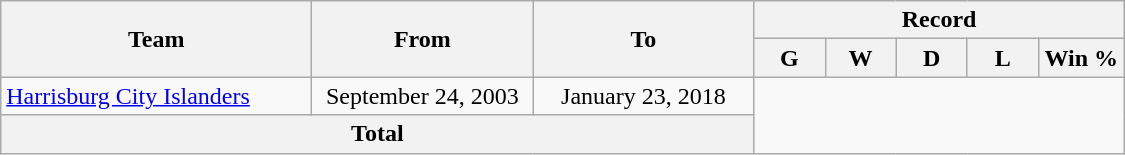<table class="wikitable" style="text-align:center">
<tr>
<th rowspan=2! width=200>Team</th>
<th rowspan=2! width=140>From</th>
<th rowspan=2! width=140>To</th>
<th colspan=7>Record</th>
</tr>
<tr>
<th width=40>G</th>
<th width=40>W</th>
<th width=40>D</th>
<th width=40>L</th>
<th width=50>Win %</th>
</tr>
<tr>
<td align=left> <a href='#'>Harrisburg City Islanders</a></td>
<td>September 24, 2003</td>
<td>January 23, 2018<br></td>
</tr>
<tr>
<th colspan="3">Total<br></th>
</tr>
</table>
